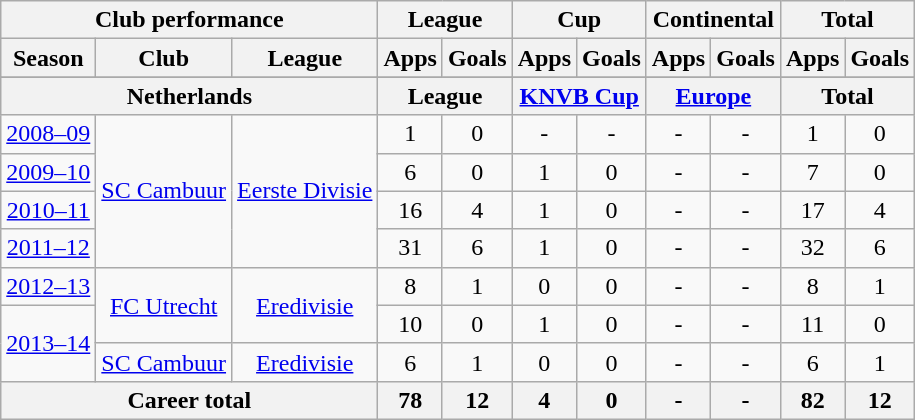<table class="wikitable" style="text-align:center">
<tr>
<th colspan=3>Club performance</th>
<th colspan=2>League</th>
<th colspan=2>Cup</th>
<th colspan=2>Continental</th>
<th colspan=2>Total</th>
</tr>
<tr>
<th>Season</th>
<th>Club</th>
<th>League</th>
<th>Apps</th>
<th>Goals</th>
<th>Apps</th>
<th>Goals</th>
<th>Apps</th>
<th>Goals</th>
<th>Apps</th>
<th>Goals</th>
</tr>
<tr>
</tr>
<tr>
<th colspan=3>Netherlands</th>
<th colspan=2>League</th>
<th colspan=2><a href='#'>KNVB Cup</a></th>
<th colspan=2><a href='#'>Europe</a></th>
<th colspan=2>Total</th>
</tr>
<tr>
<td><a href='#'>2008–09</a></td>
<td rowspan="4"><a href='#'>SC Cambuur</a></td>
<td rowspan="4"><a href='#'>Eerste Divisie</a></td>
<td>1</td>
<td>0</td>
<td>-</td>
<td>-</td>
<td>-</td>
<td>-</td>
<td>1</td>
<td>0</td>
</tr>
<tr>
<td><a href='#'>2009–10</a></td>
<td>6</td>
<td>0</td>
<td>1</td>
<td>0</td>
<td>-</td>
<td>-</td>
<td>7</td>
<td>0</td>
</tr>
<tr>
<td><a href='#'>2010–11</a></td>
<td>16</td>
<td>4</td>
<td>1</td>
<td>0</td>
<td>-</td>
<td>-</td>
<td>17</td>
<td>4</td>
</tr>
<tr>
<td><a href='#'>2011–12</a></td>
<td>31</td>
<td>6</td>
<td>1</td>
<td>0</td>
<td>-</td>
<td>-</td>
<td>32</td>
<td>6</td>
</tr>
<tr>
<td><a href='#'>2012–13</a></td>
<td rowspan="2"><a href='#'>FC Utrecht</a></td>
<td rowspan="2"><a href='#'>Eredivisie</a></td>
<td>8</td>
<td>1</td>
<td>0</td>
<td>0</td>
<td>-</td>
<td>-</td>
<td>8</td>
<td>1</td>
</tr>
<tr>
<td rowspan="2"><a href='#'>2013–14</a></td>
<td>10</td>
<td>0</td>
<td>1</td>
<td>0</td>
<td>-</td>
<td>-</td>
<td>11</td>
<td>0</td>
</tr>
<tr>
<td rowspan="1"><a href='#'>SC Cambuur</a></td>
<td rowspan="1"><a href='#'>Eredivisie</a></td>
<td>6</td>
<td>1</td>
<td>0</td>
<td>0</td>
<td>-</td>
<td>-</td>
<td>6</td>
<td>1</td>
</tr>
<tr>
<th colspan=3>Career total</th>
<th>78</th>
<th>12</th>
<th>4</th>
<th>0</th>
<th>-</th>
<th>-</th>
<th>82</th>
<th>12</th>
</tr>
</table>
